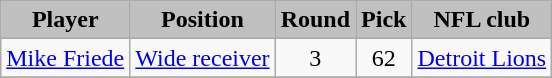<table class="wikitable" style="text-align:center;">
<tr style="background:#C0C0C0;">
<td><strong>Player</strong></td>
<td><strong>Position</strong></td>
<td><strong>Round</strong></td>
<td><strong>Pick</strong></td>
<td><strong>NFL club</strong></td>
</tr>
<tr align="center" bgcolor="">
<td><a href='#'>Mike Friede</a></td>
<td><a href='#'>Wide receiver</a></td>
<td>3</td>
<td>62</td>
<td><a href='#'>Detroit Lions</a></td>
</tr>
<tr align="center" bgcolor="">
</tr>
</table>
